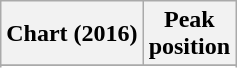<table Class="wikitable sortable plainrowheaders">
<tr>
<th scope="col">Chart (2016)</th>
<th scope="col">Peak<br>position</th>
</tr>
<tr>
</tr>
<tr>
</tr>
<tr>
</tr>
<tr>
</tr>
<tr>
</tr>
</table>
